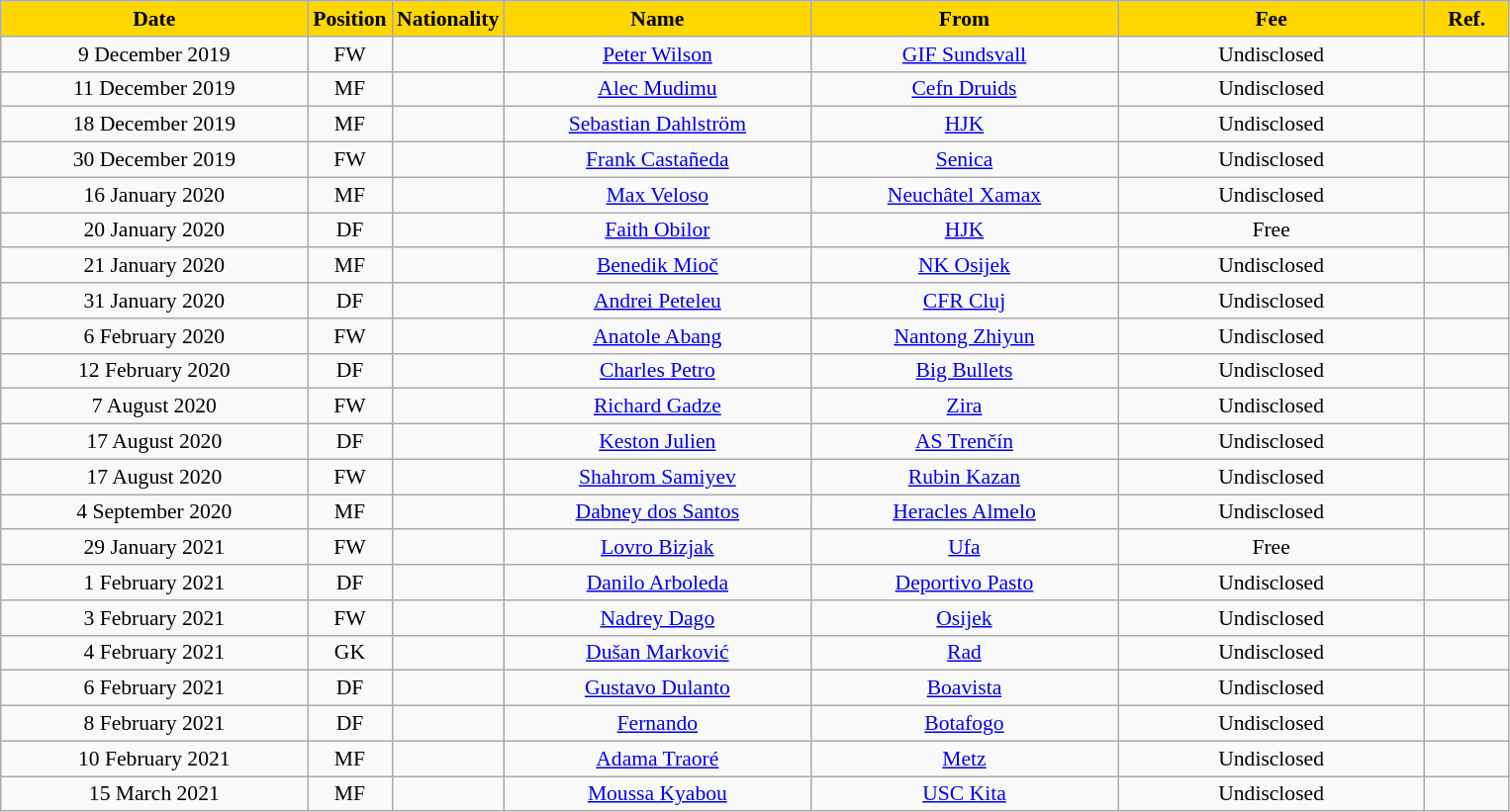<table class="wikitable"  style="text-align:center; font-size:90%; ">
<tr>
<th style="background:gold; color:black; width:200px;">Date</th>
<th style="background:gold; color:black; width:50px;">Position</th>
<th style="background:gold; color:black; width:50px;">Nationality</th>
<th style="background:gold; color:black; width:200px;">Name</th>
<th style="background:gold; color:black; width:200px;">From</th>
<th style="background:gold; color:black; width:200px;">Fee</th>
<th style="background:gold; color:black; width:50px;">Ref.</th>
</tr>
<tr>
<td>9 December 2019</td>
<td>FW</td>
<td></td>
<td><a href='#'>Peter Wilson</a></td>
<td><a href='#'>GIF Sundsvall</a></td>
<td>Undisclosed</td>
<td></td>
</tr>
<tr>
<td>11 December 2019</td>
<td>MF</td>
<td></td>
<td><a href='#'>Alec Mudimu</a></td>
<td><a href='#'>Cefn Druids</a></td>
<td>Undisclosed</td>
<td></td>
</tr>
<tr>
<td>18 December 2019</td>
<td>MF</td>
<td></td>
<td><a href='#'>Sebastian Dahlström</a></td>
<td><a href='#'>HJK</a></td>
<td>Undisclosed</td>
<td></td>
</tr>
<tr>
<td>30 December 2019</td>
<td>FW</td>
<td></td>
<td><a href='#'>Frank Castañeda</a></td>
<td><a href='#'>Senica</a></td>
<td>Undisclosed</td>
<td></td>
</tr>
<tr>
<td>16 January 2020</td>
<td>MF</td>
<td></td>
<td><a href='#'>Max Veloso</a></td>
<td><a href='#'>Neuchâtel Xamax</a></td>
<td>Undisclosed</td>
<td></td>
</tr>
<tr>
<td>20 January 2020</td>
<td>DF</td>
<td></td>
<td><a href='#'>Faith Obilor</a></td>
<td><a href='#'>HJK</a></td>
<td>Free</td>
<td></td>
</tr>
<tr>
<td>21 January 2020</td>
<td>MF</td>
<td></td>
<td><a href='#'>Benedik Mioč</a></td>
<td><a href='#'>NK Osijek</a></td>
<td>Undisclosed</td>
<td></td>
</tr>
<tr>
<td>31 January 2020</td>
<td>DF</td>
<td></td>
<td><a href='#'>Andrei Peteleu</a></td>
<td><a href='#'>CFR Cluj</a></td>
<td>Undisclosed</td>
<td></td>
</tr>
<tr>
<td>6 February 2020</td>
<td>FW</td>
<td></td>
<td><a href='#'>Anatole Abang</a></td>
<td><a href='#'>Nantong Zhiyun</a></td>
<td>Undisclosed</td>
<td></td>
</tr>
<tr>
<td>12 February 2020</td>
<td>DF</td>
<td></td>
<td><a href='#'>Charles Petro</a></td>
<td><a href='#'>Big Bullets</a></td>
<td>Undisclosed</td>
<td></td>
</tr>
<tr>
<td>7 August 2020</td>
<td>FW</td>
<td></td>
<td><a href='#'>Richard Gadze</a></td>
<td><a href='#'>Zira</a></td>
<td>Undisclosed</td>
<td></td>
</tr>
<tr>
<td>17 August 2020</td>
<td>DF</td>
<td></td>
<td><a href='#'>Keston Julien</a></td>
<td><a href='#'>AS Trenčín</a></td>
<td>Undisclosed</td>
<td></td>
</tr>
<tr>
<td>17 August 2020</td>
<td>FW</td>
<td></td>
<td><a href='#'>Shahrom Samiyev</a></td>
<td><a href='#'>Rubin Kazan</a></td>
<td>Undisclosed</td>
<td></td>
</tr>
<tr>
<td>4 September 2020</td>
<td>MF</td>
<td></td>
<td><a href='#'>Dabney dos Santos</a></td>
<td><a href='#'>Heracles Almelo</a></td>
<td>Undisclosed</td>
<td></td>
</tr>
<tr>
<td>29 January 2021</td>
<td>FW</td>
<td></td>
<td><a href='#'>Lovro Bizjak</a></td>
<td><a href='#'>Ufa</a></td>
<td>Free</td>
<td></td>
</tr>
<tr>
<td>1 February 2021</td>
<td>DF</td>
<td></td>
<td><a href='#'>Danilo Arboleda</a></td>
<td><a href='#'>Deportivo Pasto</a></td>
<td>Undisclosed</td>
<td></td>
</tr>
<tr>
<td>3 February 2021</td>
<td>FW</td>
<td></td>
<td><a href='#'>Nadrey Dago</a></td>
<td><a href='#'>Osijek</a></td>
<td>Undisclosed</td>
<td></td>
</tr>
<tr>
<td>4 February 2021</td>
<td>GK</td>
<td></td>
<td><a href='#'>Dušan Marković</a></td>
<td><a href='#'>Rad</a></td>
<td>Undisclosed</td>
<td></td>
</tr>
<tr>
<td>6 February 2021</td>
<td>DF</td>
<td></td>
<td><a href='#'>Gustavo Dulanto</a></td>
<td><a href='#'>Boavista</a></td>
<td>Undisclosed</td>
<td></td>
</tr>
<tr>
<td>8 February 2021</td>
<td>DF</td>
<td></td>
<td><a href='#'>Fernando</a></td>
<td><a href='#'>Botafogo</a></td>
<td>Undisclosed</td>
<td></td>
</tr>
<tr>
<td>10 February 2021</td>
<td>MF</td>
<td></td>
<td><a href='#'>Adama Traoré</a></td>
<td><a href='#'>Metz</a></td>
<td>Undisclosed</td>
<td></td>
</tr>
<tr>
<td>15 March 2021</td>
<td>MF</td>
<td></td>
<td><a href='#'>Moussa Kyabou</a></td>
<td><a href='#'>USC Kita</a></td>
<td>Undisclosed</td>
<td></td>
</tr>
</table>
